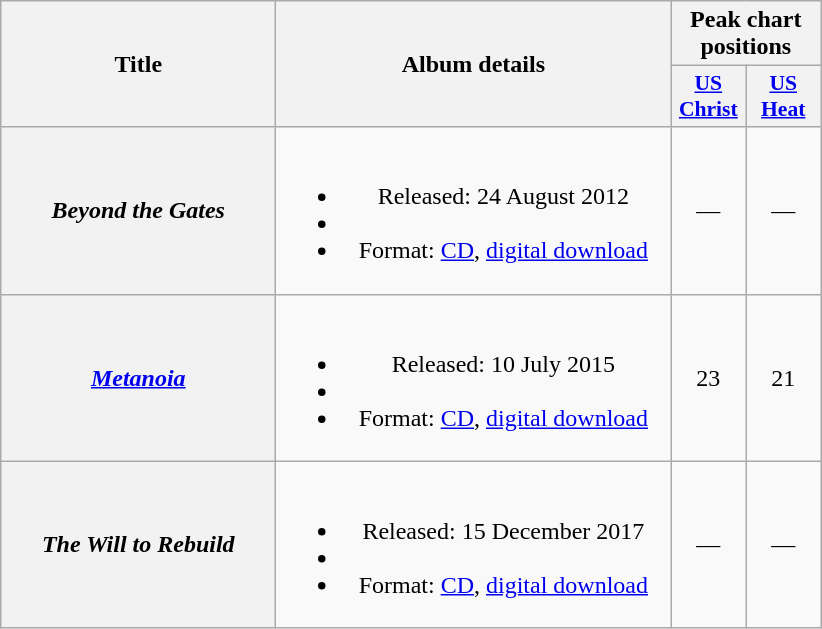<table class="wikitable plainrowheaders" style="text-align:center;">
<tr>
<th scope="col" rowspan="2" style="width:11em;">Title</th>
<th scope="col" rowspan="2" style="width:16em;">Album details</th>
<th scope="col" colspan="2">Peak chart positions</th>
</tr>
<tr>
<th style="width:3em; font-size:90%"><a href='#'>US<br>Christ</a><br></th>
<th style="width:3em; font-size:90%"><a href='#'>US<br>Heat</a></th>
</tr>
<tr>
<th scope="row"><em>Beyond the Gates</em></th>
<td><br><ul><li>Released: 24 August 2012</li><li></li><li>Format: <a href='#'>CD</a>, <a href='#'>digital download</a></li></ul></td>
<td>—</td>
<td>—</td>
</tr>
<tr>
<th scope="row"><a href='#'><em>Metanoia</em></a></th>
<td><br><ul><li>Released: 10 July 2015</li><li></li><li>Format: <a href='#'>CD</a>, <a href='#'>digital download</a></li></ul></td>
<td>23</td>
<td>21</td>
</tr>
<tr>
<th scope="row"><em>The Will to Rebuild</em></th>
<td><br><ul><li>Released: 15 December 2017</li><li></li><li>Format: <a href='#'>CD</a>, <a href='#'>digital download</a></li></ul></td>
<td>—</td>
<td>—</td>
</tr>
</table>
